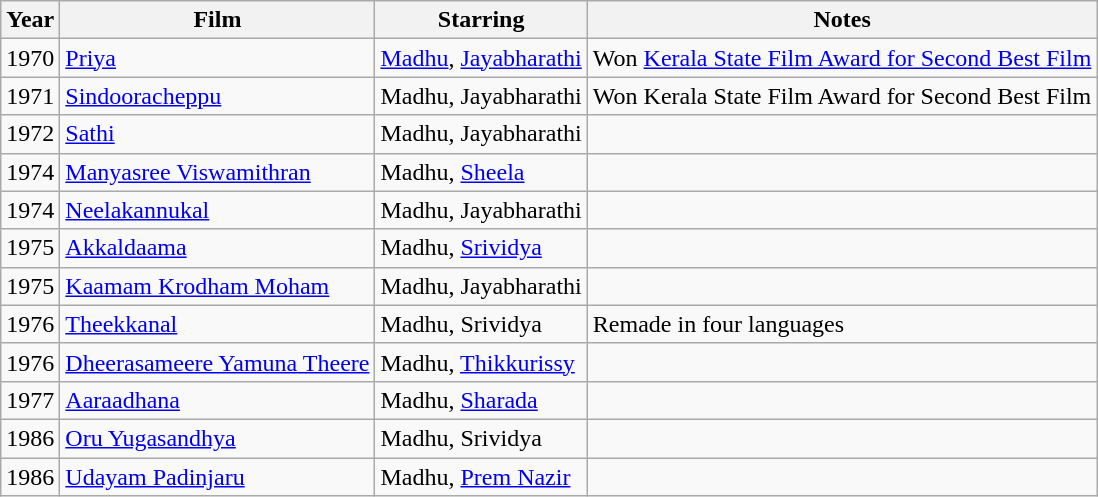<table class="wikitable sortable">
<tr>
<th>Year</th>
<th>Film</th>
<th>Starring</th>
<th>Notes</th>
</tr>
<tr>
<td>1970</td>
<td><a href='#'>Priya</a></td>
<td><a href='#'>Madhu</a>, <a href='#'>Jayabharathi</a></td>
<td>Won <a href='#'>Kerala State Film Award for Second Best Film</a></td>
</tr>
<tr>
<td>1971</td>
<td><a href='#'>Sindooracheppu</a></td>
<td>Madhu, Jayabharathi</td>
<td>Won Kerala State Film Award for Second Best Film</td>
</tr>
<tr>
<td>1972</td>
<td><a href='#'>Sathi</a></td>
<td>Madhu, Jayabharathi</td>
<td></td>
</tr>
<tr>
<td>1974</td>
<td><a href='#'>Manyasree Viswamithran</a></td>
<td>Madhu, <a href='#'>Sheela</a></td>
<td></td>
</tr>
<tr>
<td>1974</td>
<td><a href='#'>Neelakannukal</a></td>
<td>Madhu, Jayabharathi</td>
<td></td>
</tr>
<tr>
<td>1975</td>
<td><a href='#'>Akkaldaama</a></td>
<td>Madhu, <a href='#'>Srividya</a></td>
<td></td>
</tr>
<tr>
<td>1975</td>
<td><a href='#'>Kaamam Krodham Moham</a></td>
<td>Madhu, Jayabharathi</td>
</tr>
<tr>
<td>1976</td>
<td><a href='#'>Theekkanal</a></td>
<td>Madhu, Srividya</td>
<td>Remade in four languages</td>
</tr>
<tr>
<td>1976</td>
<td><a href='#'>Dheerasameere Yamuna Theere</a></td>
<td>Madhu, <a href='#'>Thikkurissy</a></td>
<td></td>
</tr>
<tr>
<td>1977</td>
<td><a href='#'>Aaraadhana</a></td>
<td>Madhu, <a href='#'>Sharada</a></td>
<td></td>
</tr>
<tr>
<td>1986</td>
<td><a href='#'>Oru Yugasandhya</a></td>
<td>Madhu, Srividya</td>
<td></td>
</tr>
<tr>
<td>1986</td>
<td><a href='#'>Udayam Padinjaru</a></td>
<td>Madhu, <a href='#'>Prem Nazir</a></td>
</tr>
</table>
